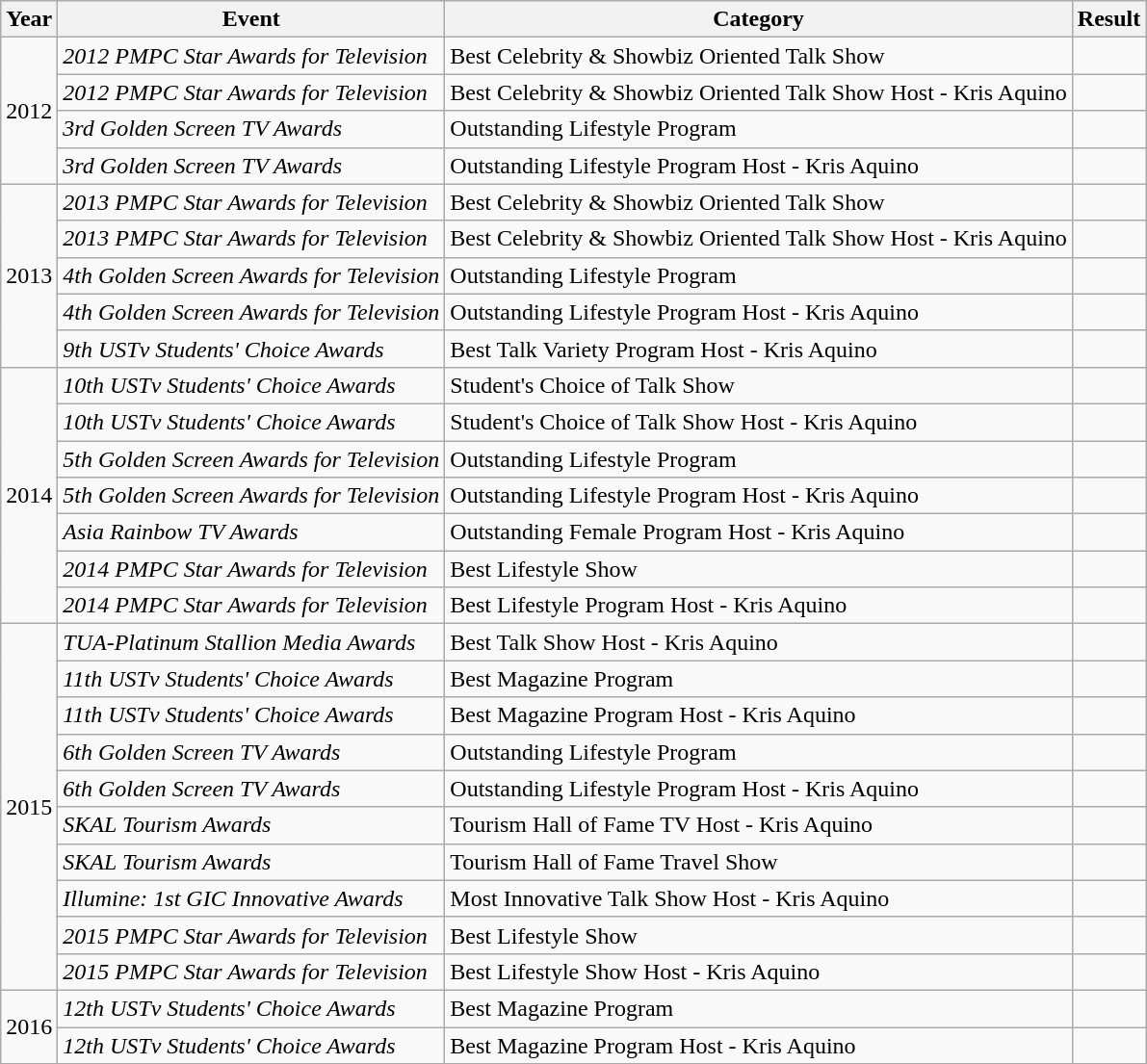<table class="wikitable">
<tr>
<th>Year</th>
<th>Event</th>
<th>Category</th>
<th>Result</th>
</tr>
<tr>
<td rowspan=4>2012</td>
<td><em>2012 PMPC Star Awards for Television</em></td>
<td>Best Celebrity & Showbiz Oriented Talk Show</td>
<td></td>
</tr>
<tr>
<td><em>2012 PMPC Star Awards for Television</em></td>
<td>Best Celebrity & Showbiz Oriented Talk Show Host - Kris Aquino</td>
<td></td>
</tr>
<tr>
<td><em>3rd Golden Screen TV Awards</em></td>
<td>Outstanding Lifestyle Program</td>
<td></td>
</tr>
<tr>
<td><em>3rd Golden Screen TV Awards</em></td>
<td>Outstanding Lifestyle Program Host - Kris Aquino</td>
<td></td>
</tr>
<tr>
<td rowspan=5>2013</td>
<td><em>2013 PMPC Star Awards for Television</em></td>
<td>Best Celebrity & Showbiz Oriented Talk Show</td>
<td></td>
</tr>
<tr>
<td><em>2013 PMPC Star Awards for Television</em></td>
<td>Best Celebrity & Showbiz Oriented Talk Show Host - Kris Aquino</td>
<td></td>
</tr>
<tr>
<td><em>4th Golden Screen Awards for Television</em></td>
<td>Outstanding Lifestyle Program</td>
<td></td>
</tr>
<tr>
<td><em>4th Golden Screen Awards for Television</em></td>
<td>Outstanding Lifestyle Program Host - Kris Aquino</td>
<td></td>
</tr>
<tr>
<td><em>9th USTv Students' Choice Awards</em></td>
<td>Best Talk Variety Program Host - Kris Aquino</td>
<td></td>
</tr>
<tr>
<td rowspan=7>2014</td>
<td><em>10th USTv Students' Choice Awards</em></td>
<td>Student's Choice of Talk Show</td>
<td></td>
</tr>
<tr>
<td><em>10th USTv Students' Choice Awards</em></td>
<td>Student's Choice of Talk Show Host - Kris Aquino</td>
<td></td>
</tr>
<tr>
<td><em>5th Golden Screen Awards for Television</em></td>
<td>Outstanding Lifestyle Program</td>
<td></td>
</tr>
<tr>
<td><em>5th Golden Screen Awards for Television</em></td>
<td>Outstanding Lifestyle Program Host - Kris Aquino</td>
<td></td>
</tr>
<tr>
<td><em>Asia Rainbow TV Awards</em></td>
<td>Outstanding Female Program Host - Kris Aquino</td>
<td></td>
</tr>
<tr>
<td><em> 2014 PMPC Star Awards for Television</em></td>
<td>Best Lifestyle Show</td>
<td></td>
</tr>
<tr>
<td><em>2014 PMPC Star Awards for Television</em></td>
<td>Best Lifestyle Program Host - Kris Aquino</td>
<td></td>
</tr>
<tr>
<td rowspan=10>2015</td>
<td><em>TUA-Platinum Stallion Media Awards</em></td>
<td>Best Talk Show Host - Kris Aquino</td>
<td></td>
</tr>
<tr>
<td><em>11th USTv Students' Choice Awards</em></td>
<td>Best Magazine Program</td>
<td></td>
</tr>
<tr>
<td><em>11th USTv Students' Choice Awards</em></td>
<td>Best Magazine Program Host - Kris Aquino</td>
<td></td>
</tr>
<tr>
<td><em>6th Golden Screen TV Awards</em></td>
<td>Outstanding Lifestyle Program</td>
<td></td>
</tr>
<tr>
<td><em>6th Golden Screen TV Awards</em></td>
<td>Outstanding Lifestyle Program Host - Kris Aquino</td>
<td></td>
</tr>
<tr>
<td><em>SKAL Tourism Awards</em></td>
<td>Tourism Hall of Fame TV Host - Kris Aquino</td>
<td></td>
</tr>
<tr>
<td><em>SKAL Tourism Awards</em></td>
<td>Tourism Hall of Fame Travel Show</td>
<td></td>
</tr>
<tr>
<td><em>Illumine: 1st GIC Innovative Awards</em></td>
<td>Most Innovative Talk Show Host - Kris Aquino</td>
<td></td>
</tr>
<tr>
<td><em> 2015 PMPC Star Awards for Television</em></td>
<td>Best Lifestyle Show</td>
<td></td>
</tr>
<tr>
<td><em> 2015 PMPC Star Awards for Television</em></td>
<td>Best Lifestyle Show Host - Kris Aquino</td>
<td></td>
</tr>
<tr>
<td rowspan="2">2016</td>
<td><em>12th USTv Students' Choice Awards</em></td>
<td>Best Magazine Program</td>
<td></td>
</tr>
<tr>
<td><em>12th USTv Students' Choice Awards</em></td>
<td>Best Magazine Program Host - Kris Aquino</td>
<td></td>
</tr>
<tr>
</tr>
</table>
